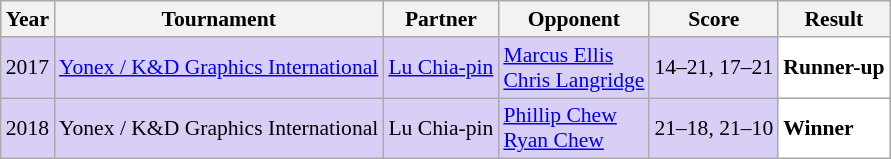<table class="sortable wikitable" style="font-size: 90%;">
<tr>
<th>Year</th>
<th>Tournament</th>
<th>Partner</th>
<th>Opponent</th>
<th>Score</th>
<th>Result</th>
</tr>
<tr style="background:#D8CEF6">
<td align="center">2017</td>
<td align="left"><a href='#'>Yonex / K&D Graphics International</a></td>
<td align="left"> <a href='#'>Lu Chia-pin</a></td>
<td align="left"> <a href='#'>Marcus Ellis</a><br> <a href='#'>Chris Langridge</a></td>
<td align="left">14–21, 17–21</td>
<td style="text-align:left; background:white"> <strong>Runner-up</strong></td>
</tr>
<tr style="background:#D8CEF6">
<td align="center">2018</td>
<td align="left">Yonex / K&D Graphics International</td>
<td align="left"> Lu Chia-pin</td>
<td align="left"> <a href='#'>Phillip Chew</a><br> <a href='#'>Ryan Chew</a></td>
<td align="left">21–18, 21–10</td>
<td style="text-align:left; background:white"> <strong>Winner</strong></td>
</tr>
</table>
